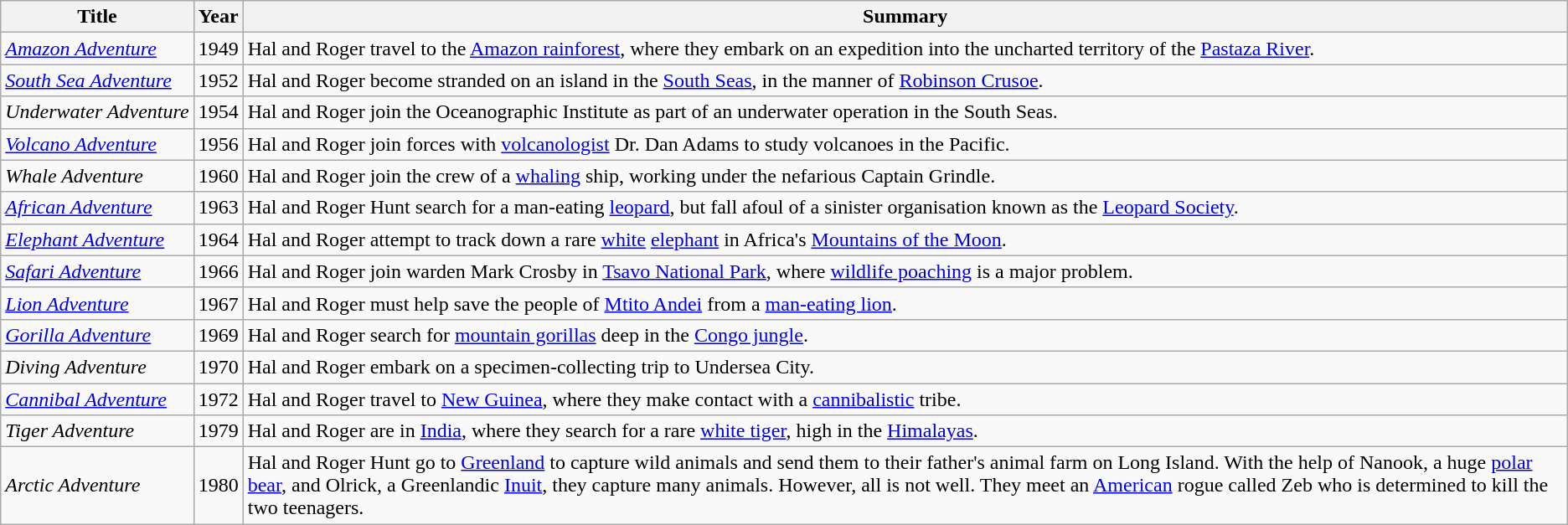<table class="wikitable sortable">
<tr>
<th scope="col">Title</th>
<th scope="col">Year</th>
<th scope="col">Summary</th>
</tr>
<tr>
<td style="white-space: nowrap;"><em><a href='#'>Amazon Adventure</a></em></td>
<td>1949</td>
<td>Hal and Roger travel to the <a href='#'>Amazon rainforest</a>, where they embark on an expedition into the uncharted territory of the <a href='#'>Pastaza River</a>.</td>
</tr>
<tr>
<td style="white-space: nowrap;"><em><a href='#'>South Sea Adventure</a></em></td>
<td>1952</td>
<td>Hal and Roger become stranded on an island in the <a href='#'>South Seas</a>, in the manner of <a href='#'>Robinson Crusoe</a>.</td>
</tr>
<tr>
<td style="white-space: nowrap;"><em>Underwater Adventure</em></td>
<td>1954</td>
<td>Hal and Roger join the Oceanographic Institute as part of an underwater operation in the South Seas.</td>
</tr>
<tr>
<td style="white-space: nowrap;"><em><a href='#'>Volcano Adventure</a></em></td>
<td>1956</td>
<td>Hal and Roger join forces with <a href='#'>volcanologist</a> Dr. Dan Adams to study volcanoes in the Pacific.</td>
</tr>
<tr>
<td style="white-space: nowrap;"><em>Whale Adventure</em></td>
<td>1960</td>
<td>Hal and Roger join the crew of a <a href='#'>whaling</a> ship, working under the nefarious Captain Grindle.</td>
</tr>
<tr>
<td style="white-space: nowrap;"><em><a href='#'>African Adventure</a></em></td>
<td>1963</td>
<td>Hal and Roger Hunt search for a man-eating <a href='#'>leopard</a>, but fall afoul of a sinister organisation known as the <a href='#'>Leopard Society</a>.</td>
</tr>
<tr>
<td style="white-space: nowrap;"><em><a href='#'>Elephant Adventure</a></em></td>
<td>1964</td>
<td>Hal and Roger attempt to track down a rare <a href='#'>white</a> <a href='#'>elephant</a> in Africa's <a href='#'>Mountains of the Moon</a>.</td>
</tr>
<tr>
<td style="white-space: nowrap;"><em><a href='#'>Safari Adventure</a></em></td>
<td>1966</td>
<td>Hal and Roger join warden Mark Crosby in <a href='#'>Tsavo National Park</a>, where <a href='#'>wildlife poaching</a> is a major problem.</td>
</tr>
<tr>
<td style="white-space: nowrap;"><em><a href='#'>Lion Adventure</a></em></td>
<td>1967</td>
<td>Hal and Roger must help save the people of <a href='#'>Mtito Andei</a> from a <a href='#'>man-eating lion</a>.</td>
</tr>
<tr>
<td style="white-space: nowrap;"><em><a href='#'>Gorilla Adventure</a></em></td>
<td>1969</td>
<td>Hal and Roger search for <a href='#'>mountain gorillas</a> deep in the <a href='#'>Congo jungle</a>.</td>
</tr>
<tr>
<td style="white-space: nowrap;"><em>Diving Adventure</em></td>
<td>1970</td>
<td>Hal and Roger embark on a specimen-collecting trip to Undersea City.</td>
</tr>
<tr>
<td style="white-space: nowrap;"><em><a href='#'>Cannibal Adventure</a></em></td>
<td>1972</td>
<td>Hal and Roger travel to <a href='#'>New Guinea</a>, where they make contact with a <a href='#'>cannibalistic</a> tribe.</td>
</tr>
<tr>
<td style="white-space: nowrap;"><em>Tiger Adventure</em></td>
<td>1979</td>
<td>Hal and Roger are in <a href='#'>India</a>, where they search for a rare <a href='#'>white tiger</a>, high in the <a href='#'>Himalayas</a>.</td>
</tr>
<tr>
<td style="white-space: nowrap;"><em>Arctic Adventure</em></td>
<td>1980</td>
<td>Hal and Roger Hunt go to <a href='#'>Greenland</a> to capture wild animals and send them to their father's animal farm on Long Island. With the help of Nanook, a huge <a href='#'>polar bear</a>, and Olrick, a Greenlandic <a href='#'>Inuit</a>, they capture many animals. However, all is not well. They meet an <a href='#'>American</a> rogue called Zeb who is determined to kill the two teenagers.</td>
</tr>
</table>
